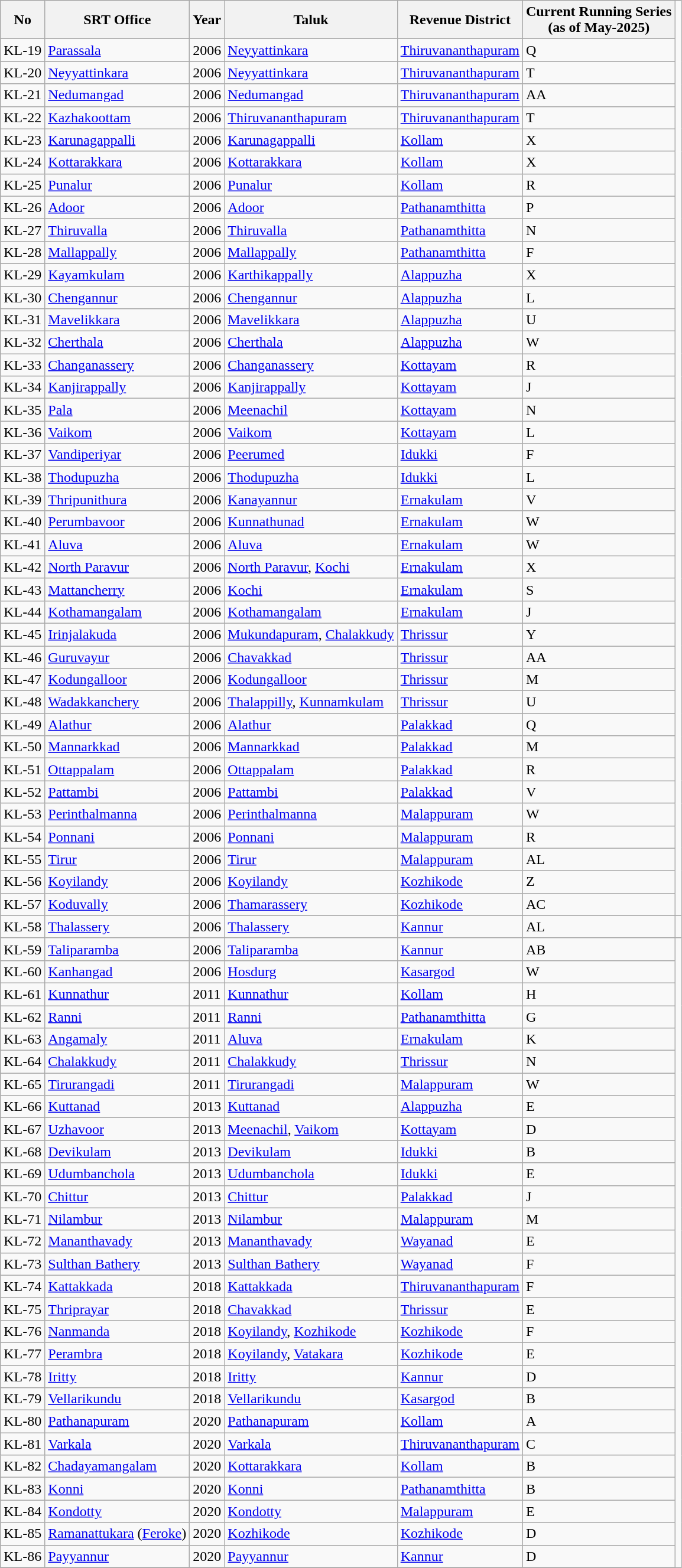<table class="wikitable sortable"   style="text-align: left;">
<tr>
<th>No</th>
<th>SRT Office</th>
<th>Year</th>
<th>Taluk</th>
<th>Revenue District</th>
<th>Current Running Series<br>(as of May-2025)</th>
</tr>
<tr>
<td>KL-19</td>
<td><a href='#'>Parassala</a></td>
<td>2006</td>
<td><a href='#'>Neyyattinkara</a></td>
<td><a href='#'>Thiruvananthapuram</a></td>
<td>Q</td>
</tr>
<tr>
<td>KL-20</td>
<td><a href='#'>Neyyattinkara</a></td>
<td>2006</td>
<td><a href='#'>Neyyattinkara</a></td>
<td><a href='#'>Thiruvananthapuram</a></td>
<td>T</td>
</tr>
<tr>
<td>KL-21</td>
<td><a href='#'>Nedumangad</a></td>
<td>2006</td>
<td><a href='#'>Nedumangad</a></td>
<td><a href='#'>Thiruvananthapuram</a></td>
<td>AA</td>
</tr>
<tr>
<td>KL-22</td>
<td><a href='#'>Kazhakoottam</a></td>
<td>2006</td>
<td><a href='#'>Thiruvananthapuram</a></td>
<td><a href='#'>Thiruvananthapuram</a></td>
<td>T</td>
</tr>
<tr>
<td>KL-23</td>
<td><a href='#'>Karunagappalli</a></td>
<td>2006</td>
<td><a href='#'>Karunagappalli</a></td>
<td><a href='#'>Kollam</a></td>
<td>X</td>
</tr>
<tr>
<td>KL-24</td>
<td><a href='#'>Kottarakkara</a></td>
<td>2006</td>
<td><a href='#'>Kottarakkara</a></td>
<td><a href='#'>Kollam</a></td>
<td>X</td>
</tr>
<tr>
<td>KL-25</td>
<td><a href='#'>Punalur</a></td>
<td>2006</td>
<td><a href='#'>Punalur</a></td>
<td><a href='#'>Kollam</a></td>
<td>R</td>
</tr>
<tr>
<td>KL-26</td>
<td><a href='#'>Adoor</a></td>
<td>2006</td>
<td><a href='#'>Adoor</a></td>
<td><a href='#'>Pathanamthitta</a></td>
<td>P</td>
</tr>
<tr>
<td>KL-27</td>
<td><a href='#'>Thiruvalla</a></td>
<td>2006</td>
<td><a href='#'>Thiruvalla</a></td>
<td><a href='#'>Pathanamthitta</a></td>
<td>N</td>
</tr>
<tr>
<td>KL-28</td>
<td><a href='#'>Mallappally</a></td>
<td>2006</td>
<td><a href='#'>Mallappally</a></td>
<td><a href='#'>Pathanamthitta</a></td>
<td>F</td>
</tr>
<tr>
<td>KL-29</td>
<td><a href='#'>Kayamkulam</a></td>
<td>2006</td>
<td><a href='#'>Karthikappally</a></td>
<td><a href='#'>Alappuzha</a></td>
<td>X</td>
</tr>
<tr>
<td>KL-30</td>
<td><a href='#'>Chengannur</a></td>
<td>2006</td>
<td><a href='#'>Chengannur</a></td>
<td><a href='#'>Alappuzha</a></td>
<td>L</td>
</tr>
<tr>
<td>KL-31</td>
<td><a href='#'>Mavelikkara</a></td>
<td>2006</td>
<td><a href='#'>Mavelikkara</a></td>
<td><a href='#'>Alappuzha</a></td>
<td>U</td>
</tr>
<tr>
<td>KL-32</td>
<td><a href='#'>Cherthala</a></td>
<td>2006</td>
<td><a href='#'>Cherthala</a></td>
<td><a href='#'>Alappuzha</a></td>
<td>W</td>
</tr>
<tr>
<td>KL-33</td>
<td><a href='#'>Changanassery</a></td>
<td>2006</td>
<td><a href='#'>Changanassery</a></td>
<td><a href='#'>Kottayam</a></td>
<td>R</td>
</tr>
<tr>
<td>KL-34</td>
<td><a href='#'>Kanjirappally</a></td>
<td>2006</td>
<td><a href='#'>Kanjirappally</a></td>
<td><a href='#'>Kottayam</a></td>
<td>J</td>
</tr>
<tr>
<td>KL-35</td>
<td><a href='#'>Pala</a></td>
<td>2006</td>
<td><a href='#'>Meenachil</a></td>
<td><a href='#'>Kottayam</a></td>
<td>N</td>
</tr>
<tr>
<td>KL-36</td>
<td><a href='#'>Vaikom</a></td>
<td>2006</td>
<td><a href='#'>Vaikom</a></td>
<td><a href='#'>Kottayam</a></td>
<td>L</td>
</tr>
<tr>
<td>KL-37</td>
<td><a href='#'>Vandiperiyar</a></td>
<td>2006</td>
<td><a href='#'>Peerumed</a></td>
<td><a href='#'>Idukki</a></td>
<td>F</td>
</tr>
<tr>
<td>KL-38</td>
<td><a href='#'>Thodupuzha</a></td>
<td>2006</td>
<td><a href='#'>Thodupuzha</a></td>
<td><a href='#'>Idukki</a></td>
<td>L</td>
</tr>
<tr>
<td>KL-39</td>
<td><a href='#'>Thripunithura</a></td>
<td>2006</td>
<td><a href='#'>Kanayannur</a></td>
<td><a href='#'>Ernakulam</a></td>
<td>V</td>
</tr>
<tr>
<td>KL-40</td>
<td><a href='#'>Perumbavoor</a></td>
<td>2006</td>
<td><a href='#'>Kunnathunad</a></td>
<td><a href='#'>Ernakulam</a></td>
<td>W</td>
</tr>
<tr>
<td>KL-41</td>
<td><a href='#'>Aluva</a></td>
<td>2006</td>
<td><a href='#'>Aluva</a></td>
<td><a href='#'>Ernakulam</a></td>
<td>W</td>
</tr>
<tr>
<td>KL-42</td>
<td><a href='#'>North Paravur</a></td>
<td>2006</td>
<td><a href='#'>North Paravur</a>, <a href='#'>Kochi</a></td>
<td><a href='#'>Ernakulam</a></td>
<td>X</td>
</tr>
<tr>
<td>KL-43</td>
<td><a href='#'>Mattancherry</a></td>
<td>2006</td>
<td><a href='#'>Kochi</a></td>
<td><a href='#'>Ernakulam</a></td>
<td>S</td>
</tr>
<tr>
<td>KL-44</td>
<td><a href='#'>Kothamangalam</a></td>
<td>2006</td>
<td><a href='#'>Kothamangalam</a></td>
<td><a href='#'>Ernakulam</a></td>
<td>J</td>
</tr>
<tr>
<td>KL-45</td>
<td><a href='#'>Irinjalakuda</a></td>
<td>2006</td>
<td><a href='#'>Mukundapuram</a>, <a href='#'>Chalakkudy</a></td>
<td><a href='#'>Thrissur</a></td>
<td>Y</td>
</tr>
<tr>
<td>KL-46</td>
<td><a href='#'>Guruvayur</a></td>
<td>2006</td>
<td><a href='#'>Chavakkad</a></td>
<td><a href='#'>Thrissur</a></td>
<td>AA</td>
</tr>
<tr>
<td>KL-47</td>
<td><a href='#'>Kodungalloor</a></td>
<td>2006</td>
<td><a href='#'>Kodungalloor</a></td>
<td><a href='#'>Thrissur</a></td>
<td>M</td>
</tr>
<tr>
<td>KL-48</td>
<td><a href='#'>Wadakkanchery</a></td>
<td>2006</td>
<td><a href='#'>Thalappilly</a>, <a href='#'>Kunnamkulam</a></td>
<td><a href='#'>Thrissur</a></td>
<td>U</td>
</tr>
<tr>
<td>KL-49</td>
<td><a href='#'>Alathur</a></td>
<td>2006</td>
<td><a href='#'>Alathur</a></td>
<td><a href='#'>Palakkad</a></td>
<td>Q</td>
</tr>
<tr>
<td>KL-50</td>
<td><a href='#'>Mannarkkad</a></td>
<td>2006</td>
<td><a href='#'>Mannarkkad</a></td>
<td><a href='#'>Palakkad</a></td>
<td>M</td>
</tr>
<tr>
<td>KL-51</td>
<td><a href='#'>Ottappalam</a></td>
<td>2006</td>
<td><a href='#'>Ottappalam</a></td>
<td><a href='#'>Palakkad</a></td>
<td>R</td>
</tr>
<tr>
<td>KL-52</td>
<td><a href='#'>Pattambi</a></td>
<td>2006</td>
<td><a href='#'>Pattambi</a></td>
<td><a href='#'>Palakkad</a></td>
<td>V</td>
</tr>
<tr>
<td>KL-53</td>
<td><a href='#'>Perinthalmanna</a></td>
<td>2006</td>
<td><a href='#'>Perinthalmanna</a></td>
<td><a href='#'>Malappuram</a></td>
<td>W</td>
</tr>
<tr>
<td>KL-54</td>
<td><a href='#'>Ponnani</a></td>
<td>2006</td>
<td><a href='#'>Ponnani</a></td>
<td><a href='#'>Malappuram</a></td>
<td>R</td>
</tr>
<tr>
<td>KL-55</td>
<td><a href='#'>Tirur</a></td>
<td>2006</td>
<td><a href='#'>Tirur</a></td>
<td><a href='#'>Malappuram</a></td>
<td>AL</td>
</tr>
<tr>
<td>KL-56</td>
<td><a href='#'>Koyilandy</a></td>
<td>2006</td>
<td><a href='#'>Koyilandy</a></td>
<td><a href='#'>Kozhikode</a></td>
<td>Z</td>
</tr>
<tr>
<td>KL-57</td>
<td><a href='#'>Koduvally</a></td>
<td>2006</td>
<td><a href='#'>Thamarassery</a></td>
<td><a href='#'>Kozhikode</a></td>
<td>AC</td>
</tr>
<tr>
<td>KL-58</td>
<td><a href='#'>Thalassery</a></td>
<td>2006</td>
<td><a href='#'>Thalassery</a></td>
<td><a href='#'>Kannur</a></td>
<td>AL</td>
<td></td>
</tr>
<tr>
<td>KL-59</td>
<td><a href='#'>Taliparamba</a></td>
<td>2006</td>
<td><a href='#'>Taliparamba</a></td>
<td><a href='#'>Kannur</a></td>
<td>AB</td>
</tr>
<tr>
<td>KL-60</td>
<td><a href='#'>Kanhangad</a></td>
<td>2006</td>
<td><a href='#'>Hosdurg</a></td>
<td><a href='#'>Kasargod</a></td>
<td>W</td>
</tr>
<tr>
<td>KL-61</td>
<td><a href='#'>Kunnathur</a></td>
<td>2011</td>
<td><a href='#'>Kunnathur</a></td>
<td><a href='#'>Kollam</a></td>
<td>H</td>
</tr>
<tr>
<td>KL-62</td>
<td><a href='#'>Ranni</a></td>
<td>2011</td>
<td><a href='#'>Ranni</a></td>
<td><a href='#'>Pathanamthitta</a></td>
<td>G</td>
</tr>
<tr>
<td>KL-63</td>
<td><a href='#'>Angamaly</a></td>
<td>2011</td>
<td><a href='#'>Aluva</a></td>
<td><a href='#'>Ernakulam</a></td>
<td>K</td>
</tr>
<tr>
<td>KL-64</td>
<td><a href='#'>Chalakkudy</a></td>
<td>2011</td>
<td><a href='#'>Chalakkudy</a></td>
<td><a href='#'>Thrissur</a></td>
<td>N</td>
</tr>
<tr>
<td>KL-65</td>
<td><a href='#'>Tirurangadi</a></td>
<td>2011</td>
<td><a href='#'>Tirurangadi</a></td>
<td><a href='#'>Malappuram</a></td>
<td>W</td>
</tr>
<tr>
<td>KL-66</td>
<td><a href='#'>Kuttanad</a></td>
<td>2013</td>
<td><a href='#'>Kuttanad</a></td>
<td><a href='#'>Alappuzha</a></td>
<td>E</td>
</tr>
<tr>
<td>KL-67</td>
<td><a href='#'>Uzhavoor</a></td>
<td>2013</td>
<td><a href='#'>Meenachil</a>, <a href='#'>Vaikom</a></td>
<td><a href='#'>Kottayam</a></td>
<td>D</td>
</tr>
<tr>
<td>KL-68</td>
<td><a href='#'>Devikulam</a></td>
<td>2013</td>
<td><a href='#'>Devikulam</a></td>
<td><a href='#'>Idukki</a></td>
<td>B</td>
</tr>
<tr>
<td>KL-69</td>
<td><a href='#'>Udumbanchola</a></td>
<td>2013</td>
<td><a href='#'>Udumbanchola</a></td>
<td><a href='#'>Idukki</a></td>
<td>E</td>
</tr>
<tr>
<td>KL-70</td>
<td><a href='#'>Chittur</a></td>
<td>2013</td>
<td><a href='#'>Chittur</a></td>
<td><a href='#'>Palakkad</a></td>
<td>J</td>
</tr>
<tr>
<td>KL-71</td>
<td><a href='#'>Nilambur</a></td>
<td>2013</td>
<td><a href='#'>Nilambur</a></td>
<td><a href='#'>Malappuram</a></td>
<td>M</td>
</tr>
<tr>
<td>KL-72</td>
<td><a href='#'>Mananthavady</a></td>
<td>2013</td>
<td><a href='#'>Mananthavady</a></td>
<td><a href='#'>Wayanad</a></td>
<td>E</td>
</tr>
<tr>
<td>KL-73</td>
<td><a href='#'>Sulthan Bathery</a></td>
<td>2013</td>
<td><a href='#'>Sulthan Bathery</a></td>
<td><a href='#'>Wayanad</a></td>
<td>F</td>
</tr>
<tr>
<td>KL-74</td>
<td><a href='#'>Kattakkada</a></td>
<td>2018</td>
<td><a href='#'>Kattakkada</a></td>
<td><a href='#'>Thiruvananthapuram</a></td>
<td>F</td>
</tr>
<tr>
<td>KL-75</td>
<td><a href='#'>Thriprayar</a></td>
<td>2018</td>
<td><a href='#'>Chavakkad</a></td>
<td><a href='#'>Thrissur</a></td>
<td>E</td>
</tr>
<tr>
<td>KL-76</td>
<td><a href='#'>Nanmanda</a></td>
<td>2018</td>
<td><a href='#'>Koyilandy</a>, <a href='#'>Kozhikode</a></td>
<td><a href='#'>Kozhikode</a></td>
<td>F</td>
</tr>
<tr>
<td>KL-77</td>
<td><a href='#'>Perambra</a></td>
<td>2018</td>
<td><a href='#'>Koyilandy</a>, <a href='#'>Vatakara</a></td>
<td><a href='#'>Kozhikode</a></td>
<td>E</td>
</tr>
<tr>
<td>KL-78</td>
<td><a href='#'>Iritty</a></td>
<td>2018</td>
<td><a href='#'>Iritty</a></td>
<td><a href='#'>Kannur</a></td>
<td>D</td>
</tr>
<tr>
<td>KL-79</td>
<td><a href='#'>Vellarikundu</a></td>
<td>2018</td>
<td><a href='#'>Vellarikundu</a></td>
<td><a href='#'>Kasargod</a></td>
<td>B</td>
</tr>
<tr>
<td>KL-80</td>
<td><a href='#'>Pathanapuram</a></td>
<td>2020</td>
<td><a href='#'>Pathanapuram</a></td>
<td><a href='#'>Kollam</a></td>
<td>A</td>
</tr>
<tr>
<td>KL-81</td>
<td><a href='#'>Varkala</a></td>
<td>2020</td>
<td><a href='#'>Varkala</a></td>
<td><a href='#'>Thiruvananthapuram</a></td>
<td>C</td>
</tr>
<tr>
<td>KL-82</td>
<td><a href='#'>Chadayamangalam</a></td>
<td>2020</td>
<td><a href='#'>Kottarakkara</a></td>
<td><a href='#'>Kollam</a></td>
<td>B</td>
</tr>
<tr>
<td>KL-83</td>
<td><a href='#'>Konni</a></td>
<td>2020</td>
<td><a href='#'>Konni</a></td>
<td><a href='#'>Pathanamthitta</a></td>
<td>B</td>
</tr>
<tr>
<td>KL-84</td>
<td><a href='#'>Kondotty</a></td>
<td>2020</td>
<td><a href='#'>Kondotty</a></td>
<td><a href='#'>Malappuram</a></td>
<td>E</td>
</tr>
<tr>
<td>KL-85</td>
<td><a href='#'>Ramanattukara</a> (<a href='#'>Feroke</a>)</td>
<td>2020</td>
<td><a href='#'>Kozhikode</a></td>
<td><a href='#'>Kozhikode</a></td>
<td>D</td>
</tr>
<tr>
<td>KL-86</td>
<td><a href='#'>Payyannur</a></td>
<td>2020</td>
<td><a href='#'>Payyannur</a></td>
<td><a href='#'>Kannur</a></td>
<td>D</td>
</tr>
<tr>
</tr>
</table>
